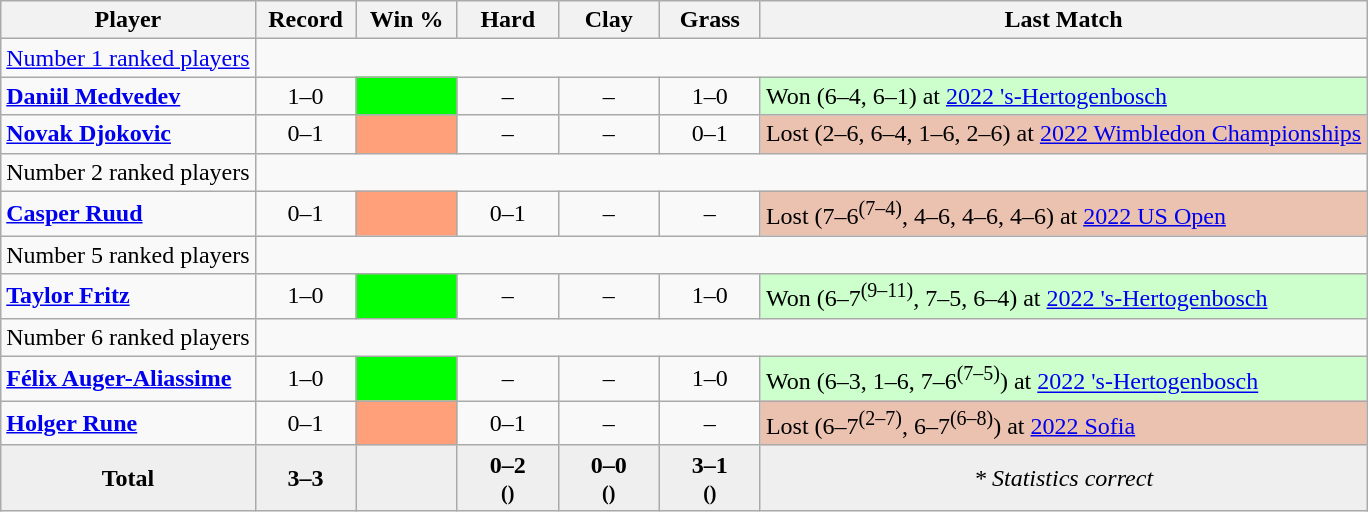<table class="wikitable sortable nowrap" style=text-align:center>
<tr>
<th>Player</th>
<th width=60>Record</th>
<th width=60>Win %</th>
<th width=60>Hard</th>
<th width=60>Clay</th>
<th width=60>Grass</th>
<th>Last Match</th>
</tr>
<tr>
<td align=left><a href='#'>Number 1 ranked players</a></td>
<td colspan=6></td>
</tr>
<tr>
<td align=left> <strong><a href='#'>Daniil Medvedev</a></strong></td>
<td>1–0</td>
<td bgcolor=lime></td>
<td>–</td>
<td>–</td>
<td>1–0</td>
<td style=background:#cfc;text-align:left>Won (6–4, 6–1) at <a href='#'>2022 's-Hertogenbosch</a></td>
</tr>
<tr>
<td align=left> <strong><a href='#'>Novak Djokovic</a></strong></td>
<td>0–1</td>
<td bgcolor=FFA07A></td>
<td>–</td>
<td>–</td>
<td>0–1</td>
<td style=background:#ebc2af;text-align:left>Lost (2–6, 6–4, 1–6, 2–6) at <a href='#'>2022 Wimbledon Championships</a></td>
</tr>
<tr>
<td align=left>Number 2 ranked players</td>
<td colspan=6></td>
</tr>
<tr>
<td align=left> <strong><a href='#'>Casper Ruud</a></strong></td>
<td>0–1</td>
<td bgcolor=FFA07A></td>
<td>0–1</td>
<td>–</td>
<td>–</td>
<td style=background:#ebc2af;text-align:left>Lost (7–6<sup>(7–4)</sup>, 4–6, 4–6, 4–6) at <a href='#'>2022 US Open</a></td>
</tr>
<tr>
<td align=left>Number 5 ranked players</td>
<td colspan=6></td>
</tr>
<tr>
<td align=left> <strong><a href='#'>Taylor Fritz</a></strong></td>
<td>1–0</td>
<td bgcolor=lime></td>
<td>–</td>
<td>–</td>
<td>1–0</td>
<td style=background:#cfc;text-align:left>Won (6–7<sup>(9–11)</sup>, 7–5, 6–4) at <a href='#'>2022 's-Hertogenbosch</a></td>
</tr>
<tr>
<td align=left>Number 6 ranked players</td>
<td colspan=6></td>
</tr>
<tr>
<td align=left> <strong><a href='#'>Félix Auger-Aliassime</a></strong></td>
<td>1–0</td>
<td bgcolor=lime></td>
<td>–</td>
<td>–</td>
<td>1–0</td>
<td style=background:#cfc;text-align:left>Won (6–3, 1–6, 7–6<sup>(7–5)</sup>) at <a href='#'>2022 's-Hertogenbosch</a></td>
</tr>
<tr>
<td align=left> <strong><a href='#'>Holger Rune</a></strong></td>
<td>0–1</td>
<td bgcolor=FFA07A></td>
<td>0–1</td>
<td>–</td>
<td>–</td>
<td style=background:#ebc2af;text-align:left>Lost (6–7<sup>(2–7)</sup>, 6–7<sup>(6–8)</sup>) at <a href='#'>2022 Sofia</a></td>
</tr>
<tr bgcolor=efefef class="sortbottom">
<td><strong>Total</strong></td>
<td><strong>3–3</strong></td>
<td><strong></strong></td>
<td><strong>0–2 <br> <small>()</small></strong></td>
<td><strong>0–0 <br> <small>()</small></strong></td>
<td><strong>3–1 <br> <small>()</small></strong></td>
<td><em>* Statistics correct </em></td>
</tr>
</table>
